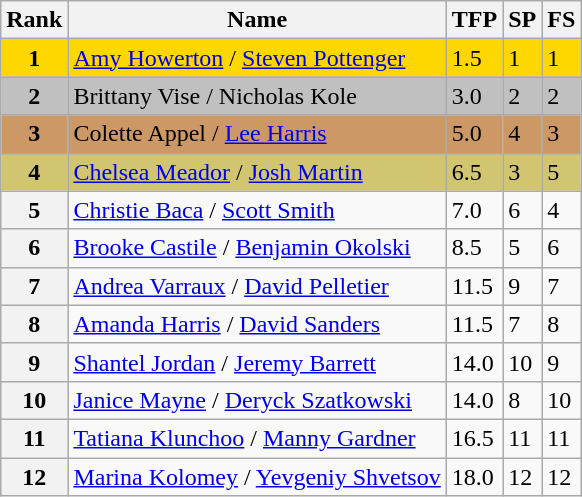<table class="wikitable">
<tr>
<th>Rank</th>
<th>Name</th>
<th>TFP</th>
<th>SP</th>
<th>FS</th>
</tr>
<tr bgcolor="gold">
<td align="center"><strong>1</strong></td>
<td><a href='#'>Amy Howerton</a> / <a href='#'>Steven Pottenger</a></td>
<td>1.5</td>
<td>1</td>
<td>1</td>
</tr>
<tr bgcolor="silver">
<td align="center"><strong>2</strong></td>
<td>Brittany Vise / Nicholas Kole</td>
<td>3.0</td>
<td>2</td>
<td>2</td>
</tr>
<tr bgcolor="cc9966">
<td align="center"><strong>3</strong></td>
<td>Colette Appel / <a href='#'>Lee Harris</a></td>
<td>5.0</td>
<td>4</td>
<td>3</td>
</tr>
<tr bgcolor="#d1c571">
<td align="center"><strong>4</strong></td>
<td><a href='#'>Chelsea Meador</a> / <a href='#'>Josh Martin</a></td>
<td>6.5</td>
<td>3</td>
<td>5</td>
</tr>
<tr>
<th>5</th>
<td><a href='#'>Christie Baca</a> / <a href='#'>Scott Smith</a></td>
<td>7.0</td>
<td>6</td>
<td>4</td>
</tr>
<tr>
<th>6</th>
<td><a href='#'>Brooke Castile</a> / <a href='#'>Benjamin Okolski</a></td>
<td>8.5</td>
<td>5</td>
<td>6</td>
</tr>
<tr>
<th>7</th>
<td><a href='#'>Andrea Varraux</a> / <a href='#'>David Pelletier</a></td>
<td>11.5</td>
<td>9</td>
<td>7</td>
</tr>
<tr>
<th>8</th>
<td><a href='#'>Amanda Harris</a> / <a href='#'>David Sanders</a></td>
<td>11.5</td>
<td>7</td>
<td>8</td>
</tr>
<tr>
<th>9</th>
<td><a href='#'>Shantel Jordan</a> / <a href='#'>Jeremy Barrett</a></td>
<td>14.0</td>
<td>10</td>
<td>9</td>
</tr>
<tr>
<th>10</th>
<td><a href='#'>Janice Mayne</a> / <a href='#'>Deryck Szatkowski</a></td>
<td>14.0</td>
<td>8</td>
<td>10</td>
</tr>
<tr>
<th>11</th>
<td><a href='#'>Tatiana Klunchoo</a> / <a href='#'>Manny Gardner</a></td>
<td>16.5</td>
<td>11</td>
<td>11</td>
</tr>
<tr>
<th>12</th>
<td><a href='#'>Marina Kolomey</a> / <a href='#'>Yevgeniy Shvetsov</a></td>
<td>18.0</td>
<td>12</td>
<td>12</td>
</tr>
</table>
